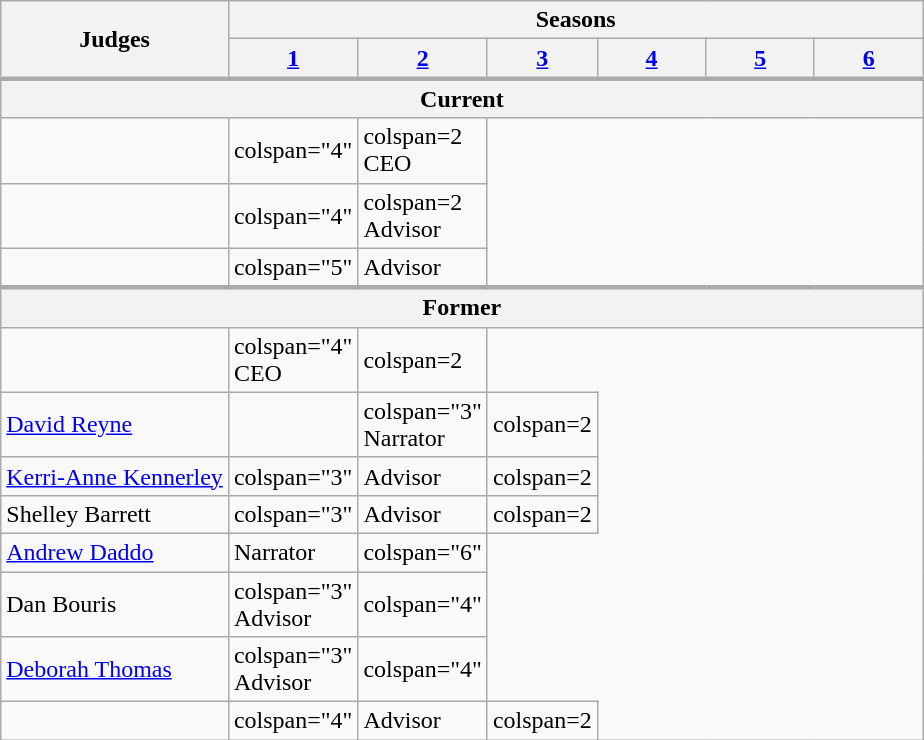<table class="wikitable" width:"50%">
<tr>
<th rowspan="2">Judges</th>
<th colspan="7" style=text-align:center;>Seasons</th>
</tr>
<tr>
<th ! width="65"><a href='#'>1</a></th>
<th width="65"><a href='#'>2</a></th>
<th width="65"><a href='#'>3</a></th>
<th width="65"><a href='#'>4</a></th>
<th width="65"><a href='#'>5</a></th>
<th ! width="65"><a href='#'>6</a></th>
</tr>
<tr style="border-top:3px solid #aaa;">
<th colspan=8>Current</th>
</tr>
<tr>
<td></td>
<td>colspan="4" </td>
<td>colspan=2  CEO</td>
</tr>
<tr>
<td></td>
<td>colspan="4" </td>
<td>colspan=2  Advisor</td>
</tr>
<tr>
<td></td>
<td>colspan="5" </td>
<td> Advisor</td>
</tr>
<tr style="border-top:3px solid #aaa;">
<th colspan=8>Former</th>
</tr>
<tr>
<td></td>
<td>colspan="4"  CEO</td>
<td>colspan=2 </td>
</tr>
<tr>
<td><a href='#'>David Reyne</a></td>
<td></td>
<td>colspan="3"  Narrator</td>
<td>colspan=2 </td>
</tr>
<tr>
<td><a href='#'>Kerri-Anne Kennerley</a></td>
<td>colspan="3" </td>
<td> Advisor</td>
<td>colspan=2 </td>
</tr>
<tr>
<td>Shelley Barrett</td>
<td>colspan="3" </td>
<td> Advisor</td>
<td>colspan=2 </td>
</tr>
<tr>
<td><a href='#'>Andrew Daddo</a></td>
<td> Narrator</td>
<td>colspan="6" </td>
</tr>
<tr>
<td>Dan Bouris</td>
<td>colspan="3"  Advisor</td>
<td>colspan="4" </td>
</tr>
<tr>
<td><a href='#'>Deborah Thomas</a></td>
<td>colspan="3"  Advisor</td>
<td>colspan="4" </td>
</tr>
<tr>
<td></td>
<td>colspan="4" </td>
<td> Advisor</td>
<td>colspan=2 </td>
</tr>
</table>
